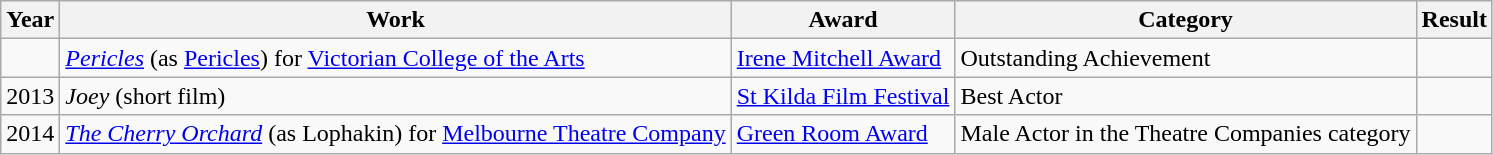<table class=wikitable>
<tr>
<th>Year</th>
<th>Work</th>
<th>Award</th>
<th>Category</th>
<th>Result</th>
</tr>
<tr>
<td></td>
<td><em><a href='#'>Pericles</a></em> (as <a href='#'>Pericles</a>) for <a href='#'>Victorian College of the Arts</a></td>
<td><a href='#'>Irene Mitchell Award</a></td>
<td>Outstanding Achievement</td>
<td></td>
</tr>
<tr>
<td>2013</td>
<td><em>Joey</em> (short film)</td>
<td><a href='#'>St Kilda Film Festival</a></td>
<td>Best Actor</td>
<td></td>
</tr>
<tr>
<td>2014</td>
<td><em><a href='#'>The Cherry Orchard</a></em> (as Lophakin) for <a href='#'>Melbourne Theatre Company</a></td>
<td><a href='#'>Green Room Award</a></td>
<td>Male Actor in the Theatre Companies category</td>
<td></td>
</tr>
</table>
